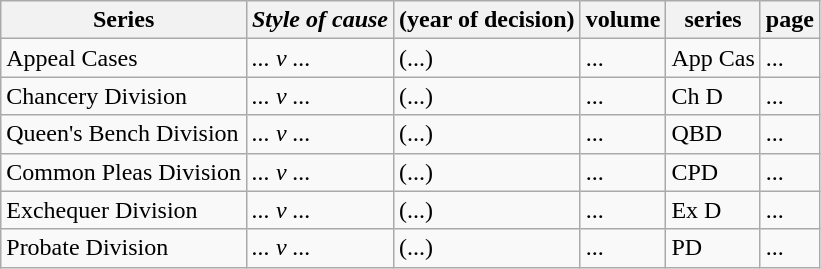<table class="wikitable">
<tr>
<th>Series</th>
<th><em>Style of cause</em></th>
<th>(year of decision)</th>
<th>volume</th>
<th>series</th>
<th>page</th>
</tr>
<tr valign="top">
<td>Appeal Cases</td>
<td><em>... v ...</em></td>
<td>(...)</td>
<td>...</td>
<td>App Cas</td>
<td>...</td>
</tr>
<tr>
<td>Chancery Division</td>
<td><em>... v ...</em></td>
<td>(...)</td>
<td>...</td>
<td>Ch D</td>
<td>...</td>
</tr>
<tr>
<td>Queen's Bench Division</td>
<td><em>... v ...</em></td>
<td>(...)</td>
<td>...</td>
<td>QBD</td>
<td>...</td>
</tr>
<tr>
<td>Common Pleas Division</td>
<td><em>... v ...</em></td>
<td>(...)</td>
<td>...</td>
<td>CPD</td>
<td>...</td>
</tr>
<tr>
<td>Exchequer Division</td>
<td><em>... v ...</em></td>
<td>(...)</td>
<td>...</td>
<td>Ex D</td>
<td>...</td>
</tr>
<tr>
<td>Probate Division</td>
<td><em>... v ...</em></td>
<td>(...)</td>
<td>...</td>
<td>PD</td>
<td>...</td>
</tr>
</table>
